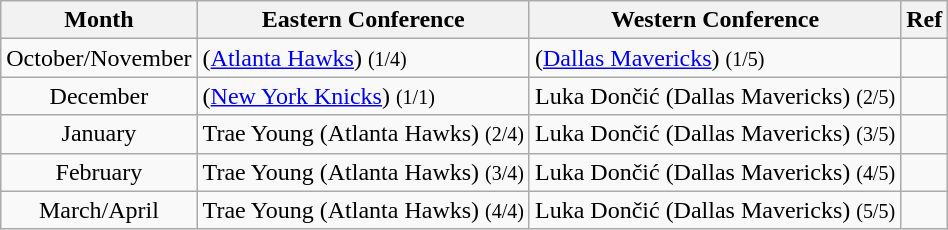<table class="wikitable sortable" style="text-align:left;">
<tr>
<th>Month</th>
<th>Eastern Conference</th>
<th>Western Conference</th>
<th class=unsortable>Ref</th>
</tr>
<tr>
<td style="text-align:center;">October/November</td>
<td> (<a href='#'>Atlanta Hawks</a>) <small>(1/4)</small></td>
<td> (<a href='#'>Dallas Mavericks</a>) <small>(1/5)</small></td>
<td style="text-align:center;"></td>
</tr>
<tr>
<td style="text-align:center;">December</td>
<td> (<a href='#'>New York Knicks</a>) <small>(1/1)</small></td>
<td>Luka Dončić (Dallas Mavericks) <small>(2/5)</small></td>
<td style="text-align:center;"></td>
</tr>
<tr>
<td style="text-align:center;">January</td>
<td>Trae Young (Atlanta Hawks) <small>(2/4)</small></td>
<td>Luka Dončić (Dallas Mavericks) <small>(3/5)</small></td>
<td style="text-align:center;"></td>
</tr>
<tr>
<td style="text-align:center;">February</td>
<td>Trae Young (Atlanta Hawks) <small>(3/4)</small></td>
<td>Luka Dončić (Dallas Mavericks) <small>(4/5)</small></td>
<td style="text-align:center;"></td>
</tr>
<tr>
<td style="text-align:center;">March/April</td>
<td>Trae Young (Atlanta Hawks) <small>(4/4)</small></td>
<td>Luka Dončić (Dallas Mavericks) <small>(5/5)</small></td>
<td style="text-align:center;"></td>
</tr>
</table>
